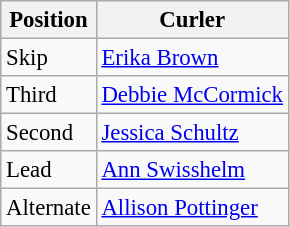<table class="wikitable sortable" style=font-size:95%>
<tr>
<th>Position</th>
<th>Curler</th>
</tr>
<tr>
<td>Skip</td>
<td><a href='#'>Erika Brown</a></td>
</tr>
<tr>
<td>Third</td>
<td><a href='#'>Debbie McCormick</a></td>
</tr>
<tr>
<td>Second</td>
<td><a href='#'>Jessica Schultz</a></td>
</tr>
<tr>
<td>Lead</td>
<td><a href='#'>Ann Swisshelm</a></td>
</tr>
<tr>
<td>Alternate</td>
<td><a href='#'>Allison Pottinger</a></td>
</tr>
</table>
